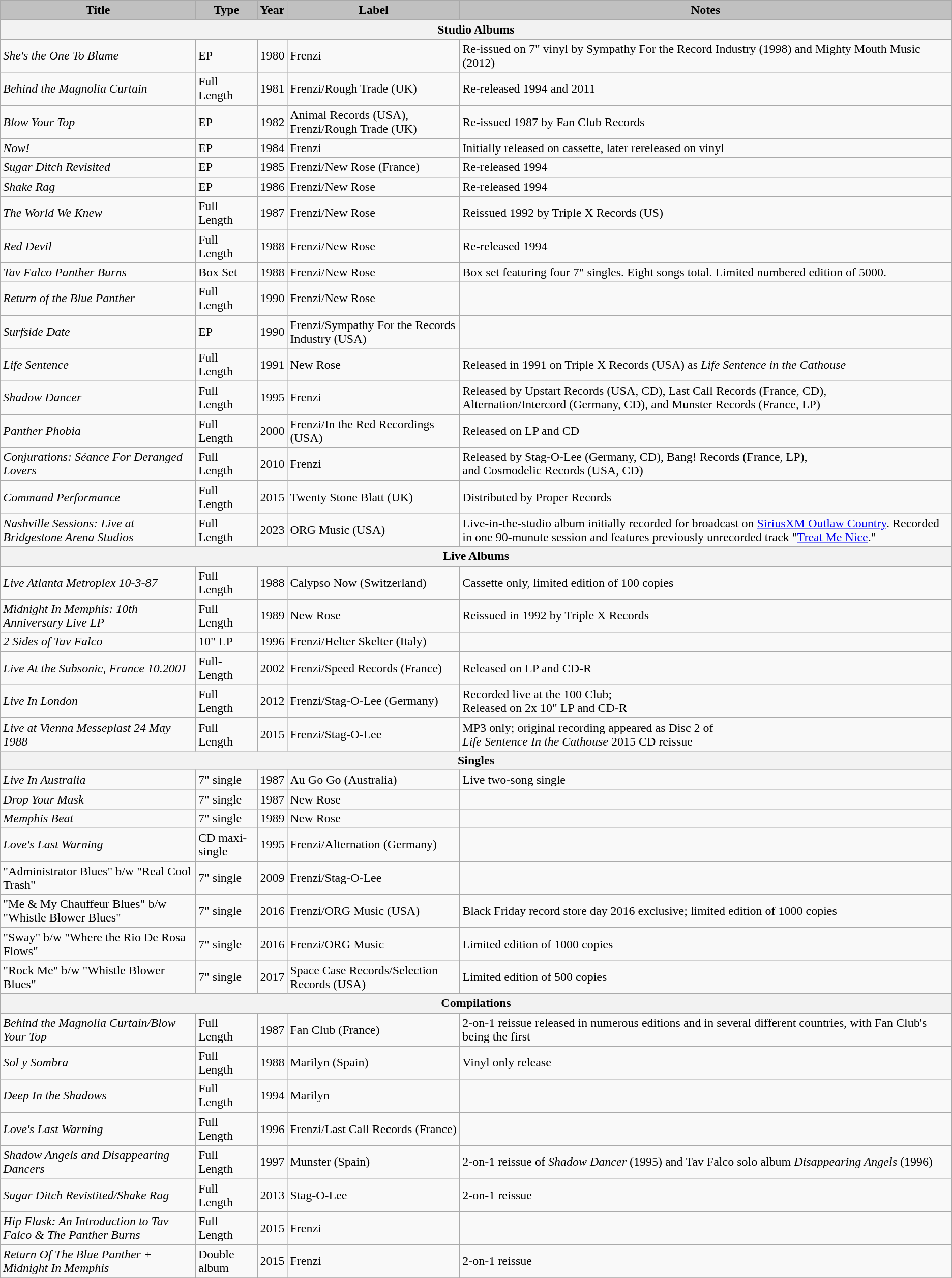<table class="wikitable">
<tr>
<th style="background: silver">Title</th>
<th style="background: silver">Type</th>
<th style="background: silver">Year</th>
<th style="background: silver">Label</th>
<th style="background: silver">Notes</th>
</tr>
<tr>
<th colspan="5">Studio Albums</th>
</tr>
<tr>
<td><em>She's the One To Blame</em></td>
<td>EP</td>
<td>1980</td>
<td>Frenzi</td>
<td>Re-issued on 7" vinyl by Sympathy For the Record Industry (1998) and Mighty Mouth Music (2012)</td>
</tr>
<tr>
<td><em>Behind the Magnolia Curtain</em></td>
<td>Full Length</td>
<td>1981</td>
<td>Frenzi/Rough Trade (UK)</td>
<td>Re-released 1994 and 2011</td>
</tr>
<tr>
<td><em>Blow Your Top</em></td>
<td>EP</td>
<td>1982</td>
<td>Animal Records (USA), Frenzi/Rough Trade (UK)</td>
<td>Re-issued 1987 by Fan Club Records</td>
</tr>
<tr>
<td><em>Now!</em></td>
<td>EP</td>
<td>1984</td>
<td>Frenzi</td>
<td>Initially released on cassette, later rereleased on vinyl</td>
</tr>
<tr>
<td><em>Sugar Ditch Revisited</em></td>
<td>EP</td>
<td>1985</td>
<td>Frenzi/New Rose (France)</td>
<td>Re-released 1994</td>
</tr>
<tr>
<td><em>Shake Rag</em></td>
<td>EP</td>
<td>1986</td>
<td>Frenzi/New Rose</td>
<td>Re-released 1994</td>
</tr>
<tr>
<td><em>The World We Knew</em></td>
<td>Full Length</td>
<td>1987</td>
<td>Frenzi/New Rose</td>
<td>Reissued 1992 by Triple X Records (US)</td>
</tr>
<tr>
<td><em>Red Devil</em></td>
<td>Full Length</td>
<td>1988</td>
<td>Frenzi/New Rose</td>
<td>Re-released 1994</td>
</tr>
<tr>
<td><em>Tav Falco Panther Burns</em></td>
<td>Box Set</td>
<td>1988</td>
<td>Frenzi/New Rose</td>
<td>Box set featuring four 7" singles. Eight songs total. Limited numbered edition of 5000.</td>
</tr>
<tr>
<td><em>Return of the Blue Panther</em></td>
<td>Full Length</td>
<td>1990</td>
<td>Frenzi/New Rose</td>
<td></td>
</tr>
<tr>
<td><em>Surfside Date</em></td>
<td>EP</td>
<td>1990</td>
<td>Frenzi/Sympathy For the Records Industry (USA)</td>
<td></td>
</tr>
<tr>
<td><em>Life Sentence</em></td>
<td>Full Length</td>
<td>1991</td>
<td>New Rose</td>
<td>Released in 1991 on Triple X Records (USA) as <em>Life Sentence in the Cathouse</em></td>
</tr>
<tr>
<td><em>Shadow Dancer</em></td>
<td>Full Length</td>
<td>1995</td>
<td>Frenzi</td>
<td>Released by Upstart Records (USA, CD), Last Call Records (France, CD),<br> Alternation/Intercord (Germany, CD), and Munster Records (France, LP)</td>
</tr>
<tr>
<td><em>Panther Phobia</em></td>
<td>Full Length</td>
<td>2000</td>
<td>Frenzi/In the Red Recordings (USA)</td>
<td>Released on LP and CD</td>
</tr>
<tr>
<td><em>Conjurations: Séance For Deranged Lovers</em></td>
<td>Full Length</td>
<td>2010</td>
<td>Frenzi</td>
<td>Released by Stag-O-Lee (Germany, CD), Bang! Records (France, LP),<br> and Cosmodelic Records (USA, CD)</td>
</tr>
<tr>
<td><em>Command Performance</em></td>
<td>Full Length</td>
<td>2015</td>
<td>Twenty Stone Blatt (UK)</td>
<td>Distributed by Proper Records</td>
</tr>
<tr>
<td><em>Nashville Sessions: Live at Bridgestone Arena Studios</em></td>
<td>Full Length</td>
<td>2023</td>
<td>ORG Music (USA)</td>
<td>Live-in-the-studio album initially recorded for broadcast on <a href='#'>SiriusXM Outlaw Country</a>. Recorded in one 90-munute session and features previously unrecorded track "<a href='#'>Treat Me Nice</a>."</td>
</tr>
<tr>
<th colspan="5">Live Albums</th>
</tr>
<tr>
<td><em>Live Atlanta Metroplex 10-3-87</em></td>
<td>Full Length</td>
<td>1988</td>
<td>Calypso Now (Switzerland)</td>
<td>Cassette only, limited edition of 100 copies</td>
</tr>
<tr>
<td><em>Midnight In Memphis: 10th Anniversary Live LP</em></td>
<td>Full Length</td>
<td>1989</td>
<td>New Rose</td>
<td>Reissued in 1992 by Triple X Records</td>
</tr>
<tr>
<td><em>2 Sides of Tav Falco</em></td>
<td>10" LP</td>
<td>1996</td>
<td>Frenzi/Helter Skelter (Italy)</td>
<td></td>
</tr>
<tr>
<td><em>Live At the Subsonic, France 10.2001</em></td>
<td>Full-Length</td>
<td>2002</td>
<td>Frenzi/Speed Records (France)</td>
<td>Released on LP and CD-R</td>
</tr>
<tr>
<td><em>Live In London</em></td>
<td>Full Length</td>
<td>2012</td>
<td>Frenzi/Stag-O-Lee (Germany)</td>
<td>Recorded live at the 100 Club;<br>Released on 2x 10" LP and CD-R</td>
</tr>
<tr>
<td><em>Live at Vienna Messeplast 24 May 1988</em></td>
<td>Full Length</td>
<td>2015</td>
<td>Frenzi/Stag-O-Lee</td>
<td>MP3 only; original recording appeared as Disc 2 of<br><em>Life Sentence In the Cathouse</em> 2015 CD reissue</td>
</tr>
<tr>
<th colspan="5">Singles</th>
</tr>
<tr>
<td><em>Live In Australia</em></td>
<td>7" single</td>
<td>1987</td>
<td>Au Go Go (Australia)</td>
<td>Live two-song single</td>
</tr>
<tr>
<td><em>Drop Your Mask</em></td>
<td>7" single</td>
<td>1987</td>
<td>New Rose</td>
<td></td>
</tr>
<tr>
<td><em>Memphis Beat</em></td>
<td>7" single</td>
<td>1989</td>
<td>New Rose</td>
<td></td>
</tr>
<tr>
<td><em>Love's Last Warning</em></td>
<td>CD maxi-single</td>
<td>1995</td>
<td>Frenzi/Alternation (Germany)</td>
<td></td>
</tr>
<tr>
<td>"Administrator Blues" <span>b/w</span> "Real Cool Trash"</td>
<td>7" single</td>
<td>2009</td>
<td>Frenzi/Stag-O-Lee</td>
<td></td>
</tr>
<tr>
<td>"Me & My Chauffeur Blues" <span>b/w</span> "Whistle Blower Blues"</td>
<td>7" single</td>
<td>2016</td>
<td>Frenzi/ORG Music (USA)</td>
<td>Black Friday record store day 2016 exclusive; limited edition of 1000 copies</td>
</tr>
<tr>
<td>"Sway" <span>b/w</span> "Where the Rio De Rosa Flows"</td>
<td>7" single</td>
<td>2016</td>
<td>Frenzi/ORG Music</td>
<td>Limited edition of 1000 copies</td>
</tr>
<tr>
<td>"Rock Me" <span>b/w</span> "Whistle Blower Blues"</td>
<td>7" single</td>
<td>2017</td>
<td>Space Case Records/Selection Records (USA)</td>
<td>Limited edition of 500 copies</td>
</tr>
<tr>
<th colspan="5">Compilations</th>
</tr>
<tr>
<td><em>Behind the Magnolia Curtain/Blow Your Top</em></td>
<td>Full Length</td>
<td>1987</td>
<td>Fan Club (France)</td>
<td>2-on-1 reissue released in numerous editions and in several different countries, with Fan Club's being the first</td>
</tr>
<tr>
<td><em>Sol y Sombra</em></td>
<td>Full Length</td>
<td>1988</td>
<td>Marilyn (Spain)</td>
<td>Vinyl only release</td>
</tr>
<tr>
<td><em>Deep In the Shadows</em></td>
<td>Full Length</td>
<td>1994</td>
<td>Marilyn</td>
<td></td>
</tr>
<tr>
<td><em>Love's Last Warning</em></td>
<td>Full Length</td>
<td>1996</td>
<td>Frenzi/Last Call Records (France)</td>
<td></td>
</tr>
<tr>
<td><em>Shadow Angels and Disappearing Dancers</em></td>
<td>Full Length</td>
<td>1997</td>
<td>Munster (Spain)</td>
<td>2-on-1 reissue of <em>Shadow Dancer</em> (1995) and Tav Falco solo album <em>Disappearing Angels</em> (1996)</td>
</tr>
<tr>
<td><em>Sugar Ditch Revistited/Shake Rag</em></td>
<td>Full Length</td>
<td>2013</td>
<td>Stag-O-Lee</td>
<td>2-on-1 reissue</td>
</tr>
<tr>
<td><em>Hip Flask: An Introduction to Tav Falco & The Panther Burns</em></td>
<td>Full Length</td>
<td>2015</td>
<td>Frenzi</td>
<td></td>
</tr>
<tr>
<td><em>Return Of The Blue Panther + Midnight In Memphis</em></td>
<td>Double album</td>
<td>2015</td>
<td>Frenzi</td>
<td>2-on-1 reissue</td>
</tr>
<tr>
</tr>
</table>
